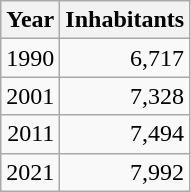<table cellspacing="0" cellpadding="0">
<tr>
<td valign="top"><br><table class="wikitable sortable zebra hintergrundfarbe5">
<tr>
<th>Year</th>
<th>Inhabitants</th>
</tr>
<tr align="right">
<td>1990</td>
<td>6,717</td>
</tr>
<tr align="right">
<td>2001</td>
<td>7,328</td>
</tr>
<tr align="right">
<td>2011</td>
<td>7,494</td>
</tr>
<tr align="right">
<td>2021</td>
<td>7,992</td>
</tr>
</table>
</td>
</tr>
</table>
